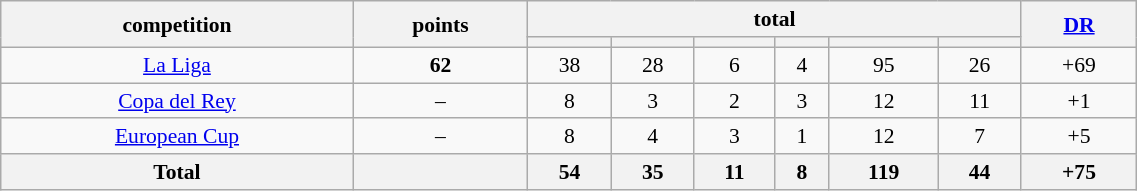<table class="wikitable" style="font-size:90%;width:60%;float:left;text-align:center;">
<tr>
<th rowspan="2">competition</th>
<th rowspan="2">points</th>
<th colspan="6">total</th>
<th rowspan="2"><a href='#'>DR</a></th>
</tr>
<tr>
<th></th>
<th></th>
<th></th>
<th></th>
<th></th>
<th></th>
</tr>
<tr>
<td><a href='#'>La Liga</a></td>
<td><strong>62</strong></td>
<td>38</td>
<td>28</td>
<td>6</td>
<td>4</td>
<td>95</td>
<td>26</td>
<td>+69</td>
</tr>
<tr>
<td><a href='#'>Copa del Rey</a></td>
<td>–</td>
<td>8</td>
<td>3</td>
<td>2</td>
<td>3</td>
<td>12</td>
<td>11</td>
<td>+1</td>
</tr>
<tr>
<td><a href='#'>European Cup</a></td>
<td>–</td>
<td>8</td>
<td>4</td>
<td>3</td>
<td>1</td>
<td>12</td>
<td>7</td>
<td>+5</td>
</tr>
<tr>
<th>Total</th>
<th></th>
<th>54</th>
<th>35</th>
<th>11</th>
<th>8</th>
<th>119</th>
<th>44</th>
<th>+75</th>
</tr>
</table>
